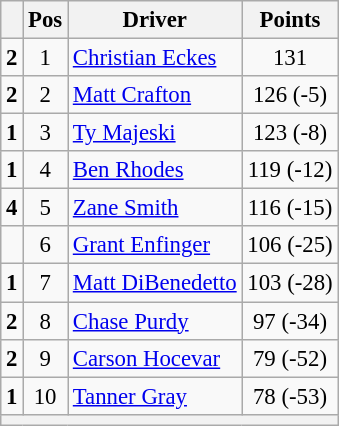<table class="wikitable" style="font-size: 95%;">
<tr>
<th></th>
<th>Pos</th>
<th>Driver</th>
<th>Points</th>
</tr>
<tr>
<td align="left"> <strong>2</strong></td>
<td style="text-align:center;">1</td>
<td><a href='#'>Christian Eckes</a></td>
<td style="text-align:center;">131</td>
</tr>
<tr>
<td align="left"> <strong>2</strong></td>
<td style="text-align:center;">2</td>
<td><a href='#'>Matt Crafton</a></td>
<td style="text-align:center;">126 (-5)</td>
</tr>
<tr>
<td align="left"> <strong>1</strong></td>
<td style="text-align:center;">3</td>
<td><a href='#'>Ty Majeski</a></td>
<td style="text-align:center;">123 (-8)</td>
</tr>
<tr>
<td align="left"> <strong>1</strong></td>
<td style="text-align:center;">4</td>
<td><a href='#'>Ben Rhodes</a></td>
<td style="text-align:center;">119 (-12)</td>
</tr>
<tr>
<td align="left"> <strong>4</strong></td>
<td style="text-align:center;">5</td>
<td><a href='#'>Zane Smith</a></td>
<td style="text-align:center;">116 (-15)</td>
</tr>
<tr>
<td align="left"></td>
<td style="text-align:center;">6</td>
<td><a href='#'>Grant Enfinger</a></td>
<td style="text-align:center;">106 (-25)</td>
</tr>
<tr>
<td align="left"> <strong>1</strong></td>
<td style="text-align:center;">7</td>
<td><a href='#'>Matt DiBenedetto</a></td>
<td style="text-align:center;">103 (-28)</td>
</tr>
<tr>
<td align="left"> <strong>2</strong></td>
<td style="text-align:center;">8</td>
<td><a href='#'>Chase Purdy</a></td>
<td style="text-align:center;">97 (-34)</td>
</tr>
<tr>
<td align="left"> <strong>2</strong></td>
<td style="text-align:center;">9</td>
<td><a href='#'>Carson Hocevar</a></td>
<td style="text-align:center;">79 (-52)</td>
</tr>
<tr>
<td align="left"> <strong>1</strong></td>
<td style="text-align:center;">10</td>
<td><a href='#'>Tanner Gray</a></td>
<td style="text-align:center;">78 (-53)</td>
</tr>
<tr class="sortbottom">
<th colspan="9"></th>
</tr>
</table>
